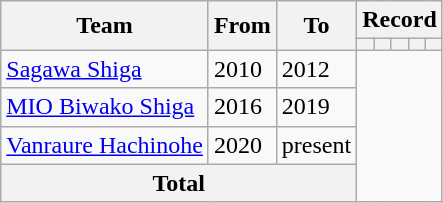<table class=wikitable style="text-align:center">
<tr>
<th rowspan=2>Team</th>
<th rowspan=2>From</th>
<th rowspan=2>To</th>
<th colspan=5>Record</th>
</tr>
<tr>
<th></th>
<th></th>
<th></th>
<th></th>
<th></th>
</tr>
<tr>
<td align=left><a href='#'>Sagawa Shiga</a></td>
<td align=left>2010</td>
<td align=left>2012<br></td>
</tr>
<tr>
<td align=left><a href='#'>MIO Biwako Shiga</a></td>
<td align=left>2016</td>
<td align=left>2019<br></td>
</tr>
<tr>
<td align=left><a href='#'>Vanraure Hachinohe</a></td>
<td align=left>2020</td>
<td align=left>present<br></td>
</tr>
<tr>
<th colspan=3>Total<br></th>
</tr>
</table>
